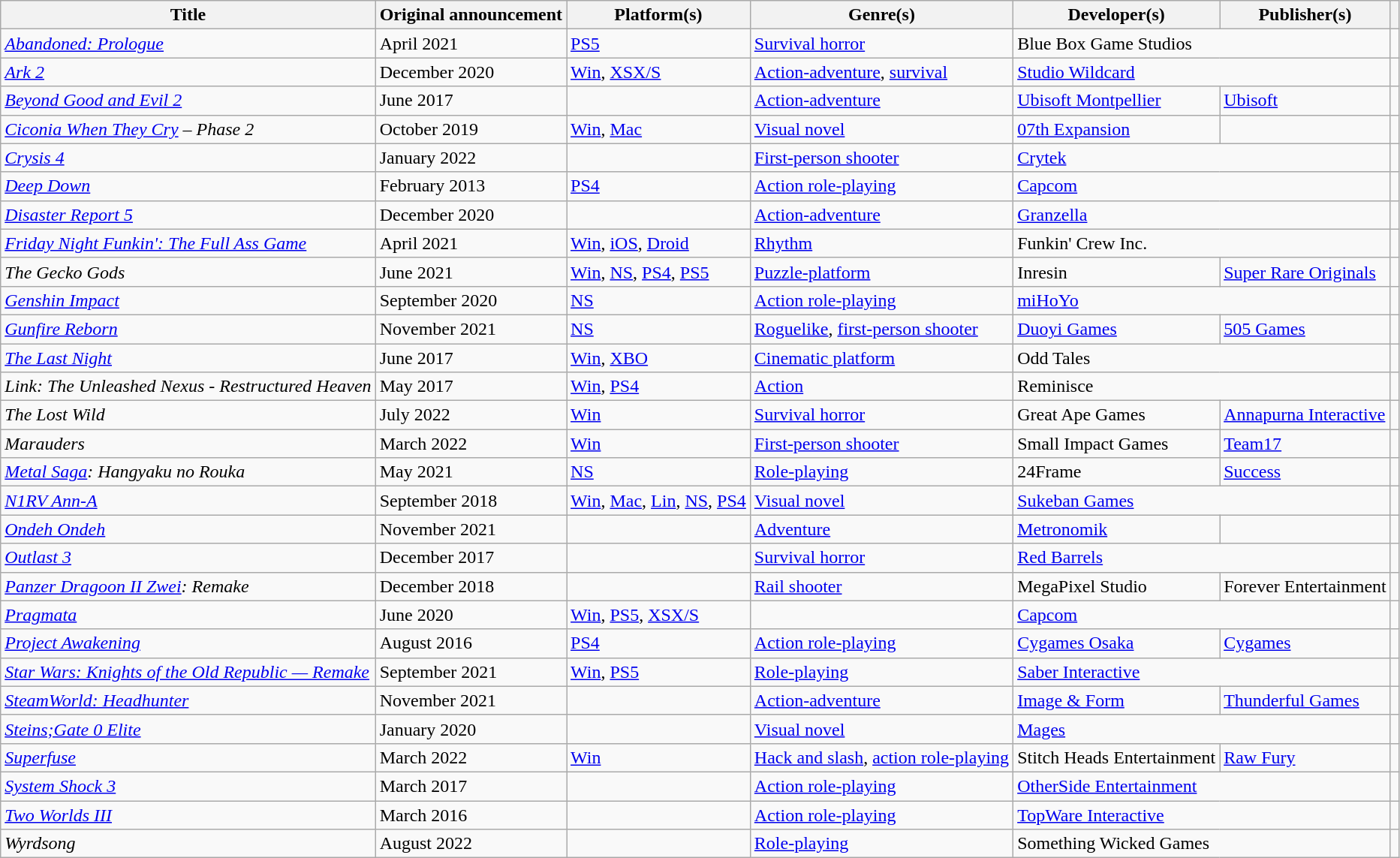<table class="wikitable sortable" width="auto">
<tr>
<th>Title</th>
<th>Original announcement</th>
<th>Platform(s)</th>
<th>Genre(s)</th>
<th>Developer(s)</th>
<th>Publisher(s)</th>
<th></th>
</tr>
<tr>
<td><em><a href='#'>Abandoned: Prologue</a></em></td>
<td>April 2021</td>
<td><a href='#'>PS5</a></td>
<td><a href='#'>Survival horror</a></td>
<td colspan="2">Blue Box Game Studios</td>
<td align="center"></td>
</tr>
<tr>
<td><em><a href='#'>Ark 2</a></em></td>
<td>December 2020</td>
<td><a href='#'>Win</a>, <a href='#'>XSX/S</a></td>
<td><a href='#'>Action-adventure</a>, <a href='#'>survival</a></td>
<td colspan="2"><a href='#'>Studio Wildcard</a></td>
<td align="center"></td>
</tr>
<tr>
<td><em><a href='#'>Beyond Good and Evil 2</a></em></td>
<td>June 2017</td>
<td></td>
<td><a href='#'>Action-adventure</a></td>
<td><a href='#'>Ubisoft Montpellier</a></td>
<td><a href='#'>Ubisoft</a></td>
<td align="center"></td>
</tr>
<tr>
<td><em><a href='#'>Ciconia When They Cry</a> – Phase 2</em></td>
<td>October 2019</td>
<td><a href='#'>Win</a>, <a href='#'>Mac</a></td>
<td><a href='#'>Visual novel</a></td>
<td><a href='#'>07th Expansion</a></td>
<td></td>
<td align="center"></td>
</tr>
<tr>
<td><em><a href='#'>Crysis 4</a></em></td>
<td>January 2022</td>
<td></td>
<td><a href='#'>First-person shooter</a></td>
<td colspan="2"><a href='#'>Crytek</a></td>
<td align="center"></td>
</tr>
<tr>
<td><em><a href='#'>Deep Down</a></em></td>
<td>February 2013</td>
<td><a href='#'>PS4</a></td>
<td><a href='#'>Action role-playing</a></td>
<td colspan="2"><a href='#'>Capcom</a></td>
<td align="center"></td>
</tr>
<tr>
<td><em><a href='#'>Disaster Report 5</a></em></td>
<td>December 2020</td>
<td></td>
<td><a href='#'>Action-adventure</a></td>
<td colspan="2"><a href='#'>Granzella</a></td>
<td align="center"></td>
</tr>
<tr>
<td><em><a href='#'>Friday Night Funkin': The Full Ass Game</a></em></td>
<td>April 2021</td>
<td><a href='#'>Win</a>, <a href='#'>iOS</a>, <a href='#'>Droid</a></td>
<td><a href='#'>Rhythm</a></td>
<td colspan="2">Funkin' Crew Inc.</td>
<td align="center"></td>
</tr>
<tr>
<td data-sort-value="Gecko Gods"><em>The Gecko Gods</em></td>
<td>June 2021</td>
<td><a href='#'>Win</a>, <a href='#'>NS</a>, <a href='#'>PS4</a>, <a href='#'>PS5</a></td>
<td><a href='#'>Puzzle-platform</a></td>
<td>Inresin</td>
<td><a href='#'>Super Rare Originals</a></td>
<td align="center"></td>
</tr>
<tr>
<td><em><a href='#'>Genshin Impact</a></em></td>
<td>September 2020</td>
<td><a href='#'>NS</a></td>
<td><a href='#'>Action role-playing</a></td>
<td colspan="2"><a href='#'>miHoYo</a></td>
<td align="center"></td>
</tr>
<tr>
<td><em><a href='#'>Gunfire Reborn</a></em></td>
<td>November 2021</td>
<td><a href='#'>NS</a></td>
<td><a href='#'>Roguelike</a>, <a href='#'>first-person shooter</a></td>
<td><a href='#'>Duoyi Games</a></td>
<td><a href='#'>505 Games</a></td>
<td align="center"></td>
</tr>
<tr>
<td data-sort-value="Last Night"><em><a href='#'>The Last Night</a></em></td>
<td>June 2017</td>
<td><a href='#'>Win</a>, <a href='#'>XBO</a></td>
<td><a href='#'>Cinematic platform</a></td>
<td colspan="2">Odd Tales</td>
<td align="center"></td>
</tr>
<tr>
<td><em>Link: The Unleashed Nexus - Restructured Heaven</em></td>
<td>May 2017</td>
<td><a href='#'>Win</a>, <a href='#'>PS4</a></td>
<td><a href='#'>Action</a></td>
<td colspan="2">Reminisce</td>
<td align="center"></td>
</tr>
<tr>
<td data-sort-value="Lost Wild"><em>The Lost Wild</em></td>
<td>July 2022</td>
<td><a href='#'>Win</a></td>
<td><a href='#'>Survival horror</a></td>
<td>Great Ape Games</td>
<td><a href='#'>Annapurna Interactive</a></td>
<td align="center"></td>
</tr>
<tr>
<td><em>Marauders</em></td>
<td>March 2022</td>
<td><a href='#'>Win</a></td>
<td><a href='#'>First-person shooter</a></td>
<td>Small Impact Games</td>
<td><a href='#'>Team17</a></td>
<td align="center"></td>
</tr>
<tr>
<td><em><a href='#'>Metal Saga</a>: Hangyaku no Rouka</em></td>
<td>May 2021</td>
<td><a href='#'>NS</a></td>
<td><a href='#'>Role-playing</a></td>
<td>24Frame</td>
<td><a href='#'>Success</a></td>
<td align="center"></td>
</tr>
<tr>
<td><em><a href='#'>N1RV Ann-A</a></em></td>
<td>September 2018</td>
<td><a href='#'>Win</a>, <a href='#'>Mac</a>, <a href='#'>Lin</a>, <a href='#'>NS</a>, <a href='#'>PS4</a></td>
<td><a href='#'>Visual novel</a></td>
<td colspan="2"><a href='#'>Sukeban Games</a></td>
<td align="center"></td>
</tr>
<tr>
<td><em><a href='#'>Ondeh Ondeh</a></em></td>
<td>November 2021</td>
<td></td>
<td><a href='#'>Adventure</a></td>
<td><a href='#'>Metronomik</a></td>
<td></td>
<td align="center"></td>
</tr>
<tr>
<td><em><a href='#'>Outlast 3</a></em></td>
<td>December 2017</td>
<td></td>
<td><a href='#'>Survival horror</a></td>
<td colspan="2"><a href='#'>Red Barrels</a></td>
<td align="center"></td>
</tr>
<tr>
<td><em><a href='#'>Panzer Dragoon II Zwei</a>: Remake</em></td>
<td>December 2018</td>
<td></td>
<td><a href='#'>Rail shooter</a></td>
<td>MegaPixel Studio</td>
<td>Forever Entertainment</td>
<td align="center"></td>
</tr>
<tr>
<td><em><a href='#'>Pragmata</a></em></td>
<td>June 2020</td>
<td><a href='#'>Win</a>, <a href='#'>PS5</a>, <a href='#'>XSX/S</a></td>
<td></td>
<td colspan="2"><a href='#'>Capcom</a></td>
<td align="center"></td>
</tr>
<tr>
<td><em><a href='#'>Project Awakening</a></em></td>
<td>August 2016</td>
<td><a href='#'>PS4</a></td>
<td><a href='#'>Action role-playing</a></td>
<td><a href='#'>Cygames Osaka</a></td>
<td><a href='#'>Cygames</a></td>
<td align="center"></td>
</tr>
<tr>
<td><em><a href='#'>Star Wars: Knights of the Old Republic — Remake</a></em></td>
<td>September 2021</td>
<td><a href='#'>Win</a>, <a href='#'>PS5</a></td>
<td><a href='#'>Role-playing</a></td>
<td colspan="2"><a href='#'>Saber Interactive</a></td>
<td align="center"></td>
</tr>
<tr>
<td><em><a href='#'>SteamWorld: Headhunter</a></em></td>
<td>November 2021</td>
<td></td>
<td><a href='#'>Action-adventure</a></td>
<td><a href='#'>Image & Form</a></td>
<td><a href='#'>Thunderful Games</a></td>
<td align="center"></td>
</tr>
<tr>
<td><em><a href='#'>Steins;Gate 0 Elite</a></em></td>
<td>January 2020</td>
<td></td>
<td><a href='#'>Visual novel</a></td>
<td colspan="2"><a href='#'>Mages</a></td>
<td align="center"></td>
</tr>
<tr>
<td><em><a href='#'>Superfuse</a></em></td>
<td>March 2022</td>
<td><a href='#'>Win</a></td>
<td><a href='#'>Hack and slash</a>, <a href='#'>action role-playing</a></td>
<td>Stitch Heads Entertainment</td>
<td><a href='#'>Raw Fury</a></td>
<td align="center"></td>
</tr>
<tr>
<td><em><a href='#'>System Shock 3</a></em></td>
<td>March 2017</td>
<td></td>
<td><a href='#'>Action role-playing</a></td>
<td colspan="2"><a href='#'>OtherSide Entertainment</a></td>
<td align="center"></td>
</tr>
<tr>
<td><em><a href='#'>Two Worlds III</a></em></td>
<td>March 2016</td>
<td></td>
<td><a href='#'>Action role-playing</a></td>
<td colspan="2"><a href='#'>TopWare Interactive</a></td>
<td align="center"></td>
</tr>
<tr>
<td><em>Wyrdsong</em></td>
<td>August 2022</td>
<td></td>
<td><a href='#'>Role-playing</a></td>
<td colspan="2">Something Wicked Games</td>
<td align="center"></td>
</tr>
</table>
